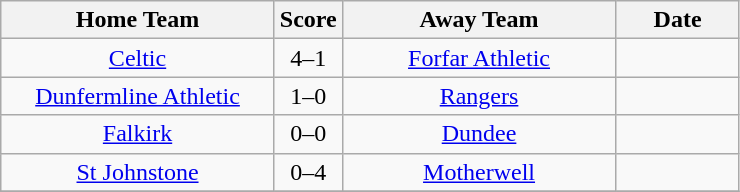<table class="wikitable" style="text-align:center;">
<tr>
<th width=175>Home Team</th>
<th width=20>Score</th>
<th width=175>Away Team</th>
<th width= 75>Date</th>
</tr>
<tr>
<td><a href='#'>Celtic</a></td>
<td>4–1</td>
<td><a href='#'>Forfar Athletic</a></td>
<td></td>
</tr>
<tr>
<td><a href='#'>Dunfermline Athletic</a></td>
<td>1–0</td>
<td><a href='#'>Rangers</a></td>
<td></td>
</tr>
<tr>
<td><a href='#'>Falkirk</a></td>
<td>0–0</td>
<td><a href='#'>Dundee</a></td>
<td></td>
</tr>
<tr>
<td><a href='#'>St Johnstone</a></td>
<td>0–4</td>
<td><a href='#'>Motherwell</a></td>
<td></td>
</tr>
<tr>
</tr>
</table>
